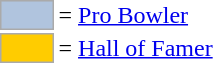<table>
<tr>
<td style="background-color:lightsteelblue; border:1px solid #aaaaaa; width:2em;"></td>
<td>= <a href='#'>Pro Bowler</a></td>
</tr>
<tr>
<td style="background-color:#FFCC00; border:1px solid #aaaaaa; width:2em;"></td>
<td>= <a href='#'>Hall of Famer</a></td>
</tr>
</table>
